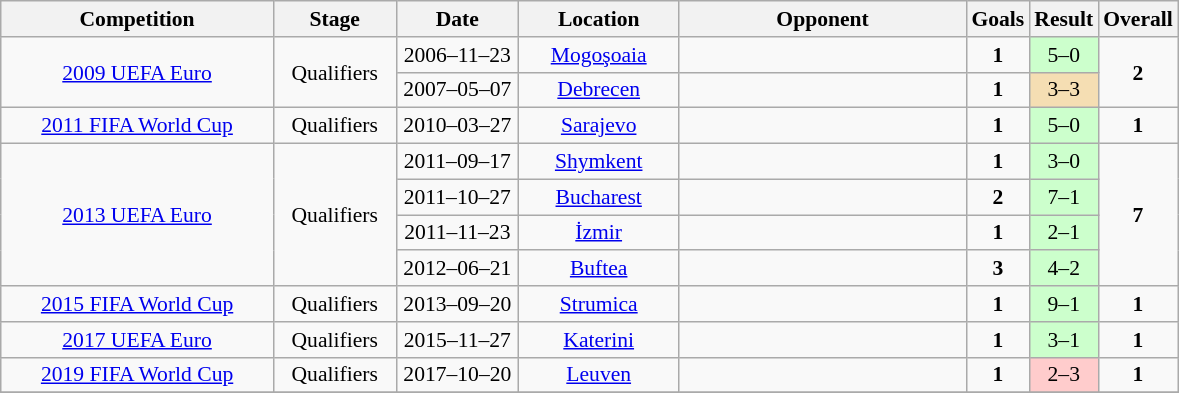<table class="wikitable" style="font-size:90%">
<tr>
<th width=175px>Competition</th>
<th width=75px>Stage</th>
<th width=75px>Date</th>
<th width=100px>Location</th>
<th width=185px>Opponent</th>
<th width=25px>Goals</th>
<th width=25>Result</th>
<th width=25px>Overall</th>
</tr>
<tr align=center>
<td rowspan=2><a href='#'>2009 UEFA Euro</a></td>
<td rowspan=2>Qualifiers</td>
<td>2006–11–23</td>
<td><a href='#'>Mogoşoaia</a></td>
<td align=left></td>
<td><strong>1</strong></td>
<td bgcolor=#CCFFCC>5–0</td>
<td rowspan=2><strong>2</strong></td>
</tr>
<tr align=center>
<td>2007–05–07</td>
<td><a href='#'>Debrecen</a></td>
<td align=left></td>
<td><strong>1</strong></td>
<td bgcolor=#F5DEB3>3–3</td>
</tr>
<tr align=center>
<td><a href='#'>2011 FIFA World Cup</a></td>
<td>Qualifiers</td>
<td>2010–03–27</td>
<td><a href='#'>Sarajevo</a></td>
<td align=left></td>
<td><strong>1</strong></td>
<td bgcolor=#CCFFCC>5–0</td>
<td><strong>1</strong></td>
</tr>
<tr align=center>
<td rowspan=4><a href='#'>2013 UEFA Euro</a></td>
<td rowspan=4>Qualifiers</td>
<td>2011–09–17</td>
<td><a href='#'>Shymkent</a></td>
<td align=left></td>
<td><strong>1</strong></td>
<td bgcolor=#CCFFCC>3–0</td>
<td rowspan=4><strong>7</strong></td>
</tr>
<tr align=center>
<td>2011–10–27</td>
<td><a href='#'>Bucharest</a></td>
<td align=left></td>
<td><strong>2</strong></td>
<td bgcolor=#CCFFCC>7–1</td>
</tr>
<tr align=center>
<td>2011–11–23</td>
<td><a href='#'>İzmir</a></td>
<td align=left></td>
<td><strong>1</strong></td>
<td bgcolor=#CCFFCC>2–1</td>
</tr>
<tr align=center>
<td>2012–06–21</td>
<td><a href='#'>Buftea</a></td>
<td align=left></td>
<td><strong>3</strong></td>
<td bgcolor=#CCFFCC>4–2</td>
</tr>
<tr align=center>
<td><a href='#'>2015 FIFA World Cup</a></td>
<td>Qualifiers</td>
<td>2013–09–20</td>
<td><a href='#'>Strumica</a></td>
<td align=left></td>
<td><strong>1</strong></td>
<td bgcolor=#CCFFCC>9–1</td>
<td><strong>1</strong></td>
</tr>
<tr align=center>
<td><a href='#'>2017 UEFA Euro</a></td>
<td>Qualifiers</td>
<td>2015–11–27</td>
<td><a href='#'>Katerini</a></td>
<td align=left></td>
<td><strong>1</strong></td>
<td bgcolor=#CCFFCC>3–1</td>
<td><strong>1</strong></td>
</tr>
<tr align=center>
<td><a href='#'>2019 FIFA World Cup</a></td>
<td>Qualifiers</td>
<td>2017–10–20</td>
<td><a href='#'>Leuven</a></td>
<td align=left></td>
<td><strong>1</strong></td>
<td bgcolor=#FFCCCC>2–3</td>
<td><strong>1</strong></td>
</tr>
<tr>
</tr>
</table>
